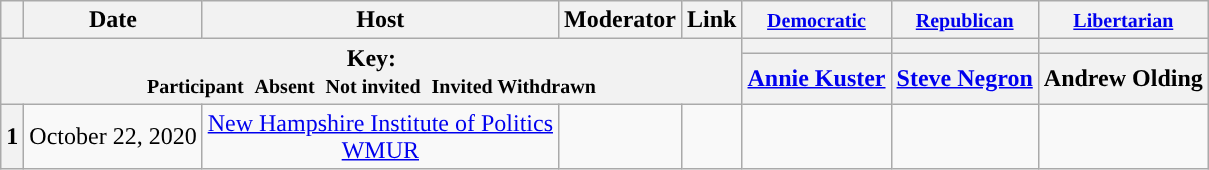<table class="wikitable" style="text-align:center;">
<tr>
<th scope="col"></th>
<th scope="col">Date</th>
<th scope="col">Host</th>
<th scope="col">Moderator</th>
<th scope="col">Link</th>
<th scope="col"><small><a href='#'>Democratic</a></small></th>
<th scope="col"><small><a href='#'>Republican</a></small></th>
<th scope="col"><small><a href='#'>Libertarian</a></small></th>
</tr>
<tr>
<th colspan="5" rowspan="2">Key:<br> <small>Participant </small>  <small>Absent </small>  <small>Not invited </small>  <small>Invited  Withdrawn</small></th>
<th scope="col" style="background:"></th>
<th scope="col" style="background:"></th>
<th scope="col" style="background:"></th>
</tr>
<tr>
<th scope="col"><a href='#'>Annie Kuster</a></th>
<th scope="col"><a href='#'>Steve Negron</a></th>
<th scope="col">Andrew Olding</th>
</tr>
<tr>
<th>1</th>
<td style="white-space:nowrap;">October 22, 2020</td>
<td style="white-space:nowrap;"><a href='#'>New Hampshire Institute of Politics</a><br><a href='#'>WMUR</a></td>
<td style="white-space:nowrap;"></td>
<td style="white-space:nowrap;"></td>
<td></td>
<td></td>
<td></td>
</tr>
</table>
